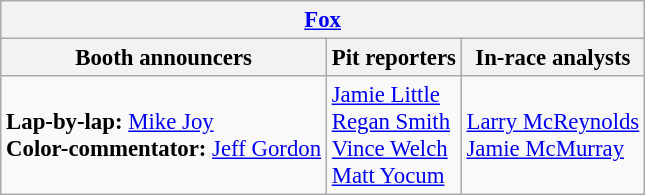<table class="wikitable" style="font-size: 95%">
<tr>
<th colspan="3"><a href='#'>Fox</a></th>
</tr>
<tr>
<th>Booth announcers</th>
<th>Pit reporters</th>
<th>In-race analysts</th>
</tr>
<tr>
<td><strong>Lap-by-lap:</strong> <a href='#'>Mike Joy</a><br><strong>Color-commentator:</strong> <a href='#'>Jeff Gordon</a></td>
<td><a href='#'>Jamie Little</a><br><a href='#'>Regan Smith</a><br><a href='#'>Vince Welch</a><br><a href='#'>Matt Yocum</a></td>
<td><a href='#'>Larry McReynolds</a><br><a href='#'>Jamie McMurray</a></td>
</tr>
</table>
